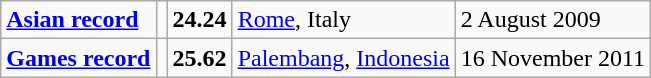<table class="wikitable">
<tr>
<td><strong><a href='#'>Asian record</a></strong></td>
<td></td>
<td><strong>24.24</strong></td>
<td><a href='#'>Rome</a>, Italy</td>
<td>2 August 2009</td>
</tr>
<tr>
<td><strong><a href='#'>Games record</a></strong></td>
<td></td>
<td><strong>25.62</strong></td>
<td><a href='#'>Palembang</a>, <a href='#'>Indonesia</a></td>
<td>16 November 2011</td>
</tr>
</table>
